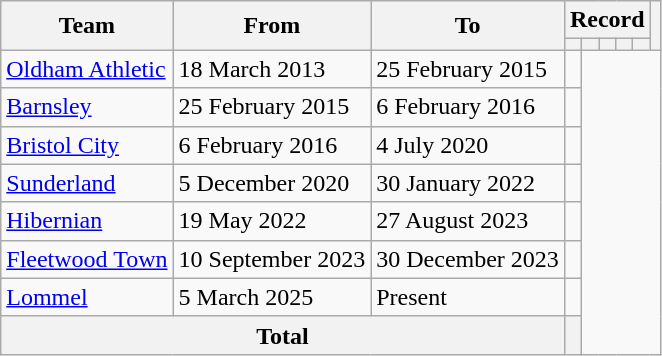<table class=wikitable style=text-align:center>
<tr>
<th rowspan=2>Team</th>
<th rowspan=2>From</th>
<th rowspan=2>To</th>
<th colspan=5>Record</th>
<th rowspan=2></th>
</tr>
<tr>
<th></th>
<th></th>
<th></th>
<th></th>
<th></th>
</tr>
<tr>
<td align=left><a href='#'>Oldham Athletic</a></td>
<td align=left>18 March 2013</td>
<td align=left>25 February 2015<br></td>
<td></td>
</tr>
<tr>
<td align=left><a href='#'>Barnsley</a></td>
<td align=left>25 February 2015</td>
<td align=left>6 February 2016<br></td>
<td></td>
</tr>
<tr>
<td align=left><a href='#'>Bristol City</a></td>
<td align=left>6 February 2016</td>
<td align=left>4 July 2020<br></td>
<td></td>
</tr>
<tr>
<td align=left><a href='#'>Sunderland</a></td>
<td align=left>5 December 2020</td>
<td align=left>30 January 2022<br></td>
<td></td>
</tr>
<tr>
<td align=left><a href='#'>Hibernian</a></td>
<td align=left>19 May 2022</td>
<td align=left>27 August 2023<br></td>
<td></td>
</tr>
<tr>
<td align=left><a href='#'>Fleetwood Town</a></td>
<td align=left>10 September 2023</td>
<td align=left>30 December 2023<br></td>
<td></td>
</tr>
<tr>
<td align=left><a href='#'>Lommel</a></td>
<td align=left>5 March 2025</td>
<td align=left>Present<br></td>
<td></td>
</tr>
<tr>
<th colspan=3>Total<br></th>
<th></th>
</tr>
</table>
